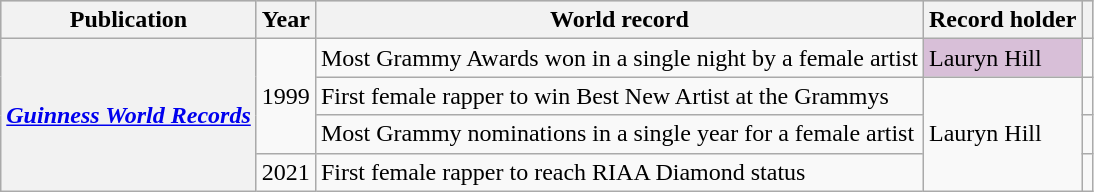<table class="wikitable sortable plainrowheaders">
<tr style="background:#ccc; text-align:center;">
<th scope="col">Publication</th>
<th scope="col">Year</th>
<th scope="col">World record</th>
<th scope="col">Record holder</th>
<th scope="col" class="unsortable"></th>
</tr>
<tr>
<th rowspan="4"><em><a href='#'>Guinness World Records</a></em></th>
<td rowspan="3">1999</td>
<td>Most Grammy Awards won in a single night by a female artist</td>
<td style="background-color:#D8BFD8"> Lauryn Hill</td>
<td></td>
</tr>
<tr>
<td>First female rapper to win Best New Artist at the Grammys</td>
<td rowspan="3">Lauryn Hill</td>
<td style="text-align:center;"></td>
</tr>
<tr>
<td>Most Grammy nominations in a single year for a female artist</td>
<td style="text-align:center;"></td>
</tr>
<tr>
<td>2021</td>
<td>First female rapper to reach RIAA Diamond status</td>
<td style="text-align:center;"></td>
</tr>
</table>
